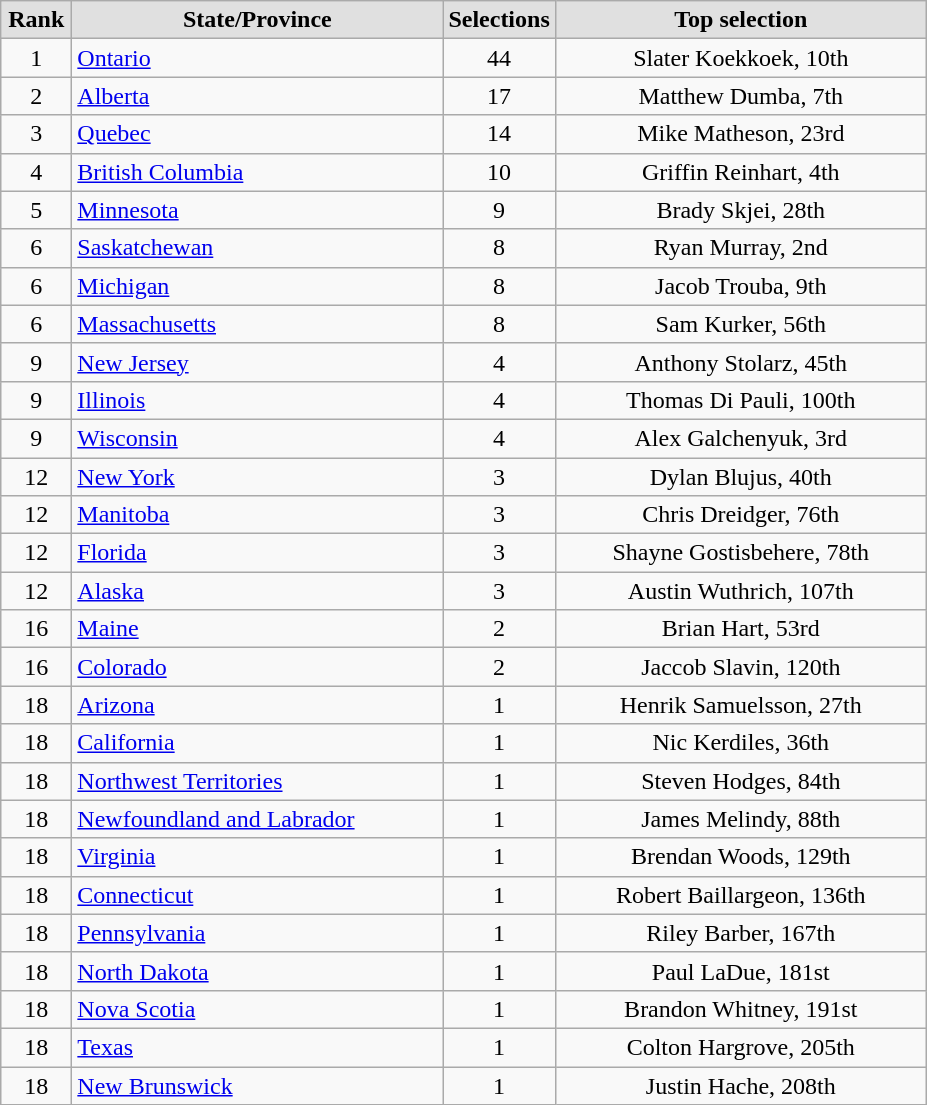<table class="wikitable" style="text-align: center">
<tr>
<th style="background:#e0e0e0; width:2.5em;">Rank</th>
<th style="background:#e0e0e0; width:15em;">State/Province</th>
<th style="background:#e0e0e0; width:4em;">Selections</th>
<th style="background:#e0e0e0; width:15em;">Top selection</th>
</tr>
<tr>
<td>1</td>
<td style="text-align:left;"> <a href='#'>Ontario</a></td>
<td>44</td>
<td>Slater Koekkoek, 10th</td>
</tr>
<tr>
<td>2</td>
<td style="text-align:left;"> <a href='#'>Alberta</a></td>
<td>17</td>
<td>Matthew Dumba, 7th</td>
</tr>
<tr>
<td>3</td>
<td style="text-align:left;"> <a href='#'>Quebec</a></td>
<td>14</td>
<td>Mike Matheson, 23rd</td>
</tr>
<tr>
<td>4</td>
<td style="text-align:left;"> <a href='#'>British Columbia</a></td>
<td>10</td>
<td>Griffin Reinhart, 4th</td>
</tr>
<tr>
<td>5</td>
<td style="text-align:left;"> <a href='#'>Minnesota</a></td>
<td>9</td>
<td>Brady Skjei, 28th</td>
</tr>
<tr>
<td>6</td>
<td style="text-align:left;"> <a href='#'>Saskatchewan</a></td>
<td>8</td>
<td>Ryan Murray, 2nd</td>
</tr>
<tr>
<td>6</td>
<td style="text-align:left;"> <a href='#'>Michigan</a></td>
<td>8</td>
<td>Jacob Trouba, 9th</td>
</tr>
<tr>
<td>6</td>
<td style="text-align:left;"> <a href='#'>Massachusetts</a></td>
<td>8</td>
<td>Sam Kurker, 56th</td>
</tr>
<tr>
<td>9</td>
<td style="text-align:left;"> <a href='#'>New Jersey</a></td>
<td>4</td>
<td>Anthony Stolarz, 45th</td>
</tr>
<tr>
<td>9</td>
<td style="text-align:left;"> <a href='#'>Illinois</a></td>
<td>4</td>
<td>Thomas Di Pauli, 100th</td>
</tr>
<tr>
<td>9</td>
<td style="text-align:left;"> <a href='#'>Wisconsin</a></td>
<td>4</td>
<td>Alex Galchenyuk, 3rd</td>
</tr>
<tr>
<td>12</td>
<td style="text-align:left;"> <a href='#'>New York</a></td>
<td>3</td>
<td>Dylan Blujus, 40th</td>
</tr>
<tr>
<td>12</td>
<td style="text-align:left;"> <a href='#'>Manitoba</a></td>
<td>3</td>
<td>Chris Dreidger, 76th</td>
</tr>
<tr>
<td>12</td>
<td style="text-align:left;"> <a href='#'>Florida</a></td>
<td>3</td>
<td>Shayne Gostisbehere, 78th</td>
</tr>
<tr>
<td>12</td>
<td style="text-align:left;"> <a href='#'>Alaska</a></td>
<td>3</td>
<td>Austin Wuthrich, 107th</td>
</tr>
<tr>
<td>16</td>
<td style="text-align:left;"> <a href='#'>Maine</a></td>
<td>2</td>
<td>Brian Hart, 53rd</td>
</tr>
<tr>
<td>16</td>
<td style="text-align:left;"> <a href='#'>Colorado</a></td>
<td>2</td>
<td>Jaccob Slavin, 120th</td>
</tr>
<tr>
<td>18</td>
<td style="text-align:left;"> <a href='#'>Arizona</a></td>
<td>1</td>
<td>Henrik Samuelsson, 27th</td>
</tr>
<tr>
<td>18</td>
<td style="text-align:left;"> <a href='#'>California</a></td>
<td>1</td>
<td>Nic Kerdiles, 36th</td>
</tr>
<tr>
<td>18</td>
<td style="text-align:left;"> <a href='#'>Northwest Territories</a></td>
<td>1</td>
<td>Steven Hodges, 84th</td>
</tr>
<tr>
<td>18</td>
<td style="text-align:left;"> <a href='#'>Newfoundland and Labrador</a></td>
<td>1</td>
<td>James Melindy, 88th</td>
</tr>
<tr>
<td>18</td>
<td style="text-align:left;"> <a href='#'>Virginia</a></td>
<td>1</td>
<td>Brendan Woods, 129th</td>
</tr>
<tr>
<td>18</td>
<td style="text-align:left;"> <a href='#'>Connecticut</a></td>
<td>1</td>
<td>Robert Baillargeon, 136th</td>
</tr>
<tr>
<td>18</td>
<td style="text-align:left;"> <a href='#'>Pennsylvania</a></td>
<td>1</td>
<td>Riley Barber, 167th</td>
</tr>
<tr>
<td>18</td>
<td style="text-align:left;"> <a href='#'>North Dakota</a></td>
<td>1</td>
<td>Paul LaDue, 181st</td>
</tr>
<tr>
<td>18</td>
<td style="text-align:left;"> <a href='#'>Nova Scotia</a></td>
<td>1</td>
<td>Brandon Whitney, 191st</td>
</tr>
<tr>
<td>18</td>
<td style="text-align:left;"> <a href='#'>Texas</a></td>
<td>1</td>
<td>Colton Hargrove, 205th</td>
</tr>
<tr>
<td>18</td>
<td style="text-align:left;"> <a href='#'>New Brunswick</a></td>
<td>1</td>
<td>Justin Hache, 208th</td>
</tr>
</table>
